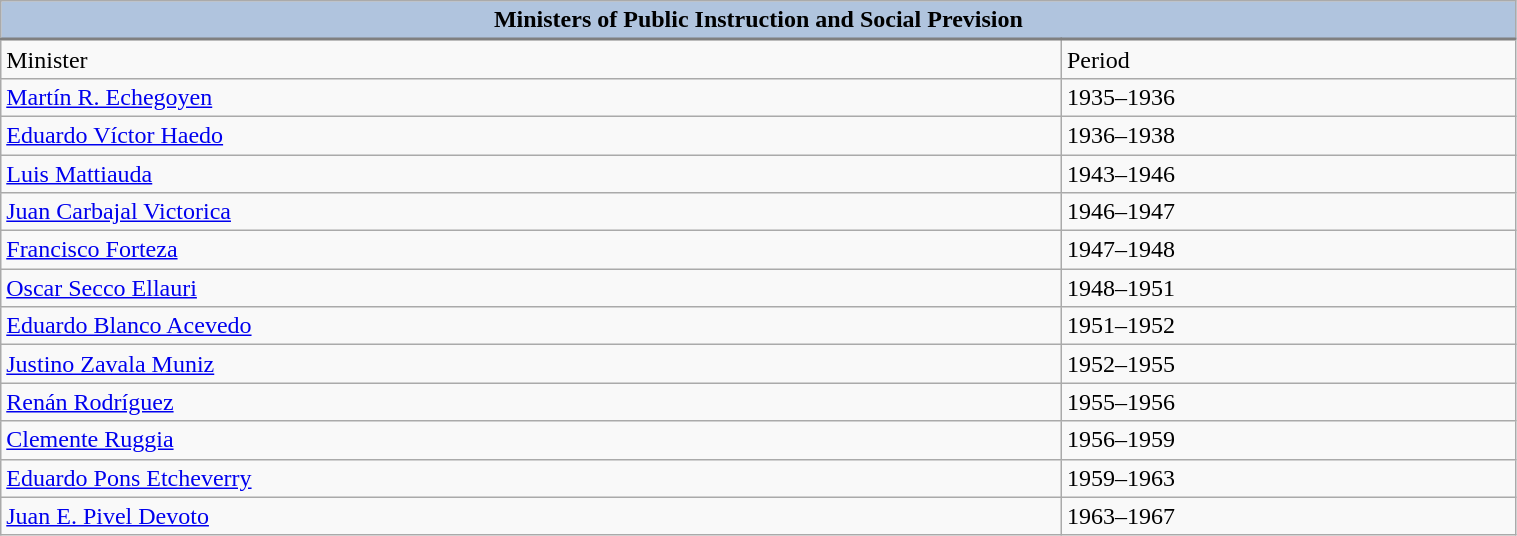<table class="wikitable" width=80%>
<tr>
<td style="text-align:center; border-bottom:2px solid gray;" bgcolor="lightsteelblue" colspan="2"><strong>Ministers of Public Instruction and Social Prevision</strong></td>
</tr>
<tr>
<td width=70%>Minister</td>
<td>Period</td>
</tr>
<tr>
<td><a href='#'>Martín R. Echegoyen</a></td>
<td>1935–1936</td>
</tr>
<tr>
<td><a href='#'>Eduardo Víctor Haedo</a></td>
<td>1936–1938</td>
</tr>
<tr>
<td><a href='#'>Luis Mattiauda</a></td>
<td>1943–1946</td>
</tr>
<tr>
<td><a href='#'>Juan Carbajal Victorica</a></td>
<td>1946–1947</td>
</tr>
<tr>
<td><a href='#'>Francisco Forteza</a></td>
<td>1947–1948</td>
</tr>
<tr>
<td><a href='#'>Oscar Secco Ellauri</a></td>
<td>1948–1951</td>
</tr>
<tr>
<td><a href='#'>Eduardo Blanco Acevedo</a></td>
<td>1951–1952</td>
</tr>
<tr>
<td><a href='#'>Justino Zavala Muniz</a></td>
<td>1952–1955</td>
</tr>
<tr>
<td><a href='#'>Renán Rodríguez</a></td>
<td>1955–1956</td>
</tr>
<tr>
<td><a href='#'>Clemente Ruggia</a></td>
<td>1956–1959</td>
</tr>
<tr>
<td><a href='#'>Eduardo Pons Etcheverry</a></td>
<td>1959–1963</td>
</tr>
<tr>
<td><a href='#'>Juan E. Pivel Devoto</a></td>
<td>1963–1967</td>
</tr>
</table>
